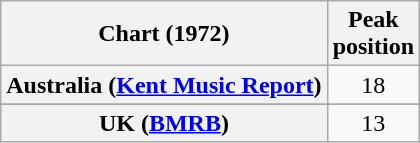<table class="wikitable sortable plainrowheaders" style="text-align:center">
<tr>
<th>Chart (1972)</th>
<th>Peak<br>position</th>
</tr>
<tr>
<th scope="row">Australia (<a href='#'>Kent Music Report</a>)</th>
<td>18</td>
</tr>
<tr>
</tr>
<tr>
</tr>
<tr>
</tr>
<tr>
</tr>
<tr>
<th scope="row">UK (<a href='#'>BMRB</a>)</th>
<td>13</td>
</tr>
</table>
